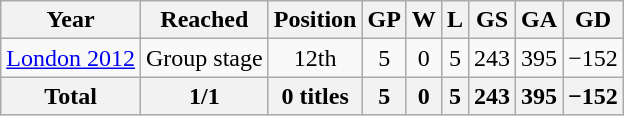<table class="wikitable" style="text-align: center;">
<tr>
<th>Year</th>
<th>Reached</th>
<th>Position</th>
<th>GP</th>
<th>W</th>
<th>L</th>
<th>GS</th>
<th>GA</th>
<th>GD</th>
</tr>
<tr>
<td align=left> <a href='#'>London 2012</a></td>
<td>Group stage</td>
<td>12th</td>
<td>5</td>
<td>0</td>
<td>5</td>
<td>243</td>
<td>395</td>
<td>−152</td>
</tr>
<tr>
<th>Total</th>
<th>1/1</th>
<th>0 titles</th>
<th>5</th>
<th>0</th>
<th>5</th>
<th>243</th>
<th>395</th>
<th>−152</th>
</tr>
</table>
